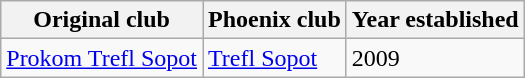<table class="wikitable">
<tr>
<th>Original club</th>
<th>Phoenix club</th>
<th>Year established</th>
</tr>
<tr>
<td><a href='#'>Prokom Trefl Sopot</a></td>
<td><a href='#'>Trefl Sopot</a></td>
<td>2009</td>
</tr>
</table>
